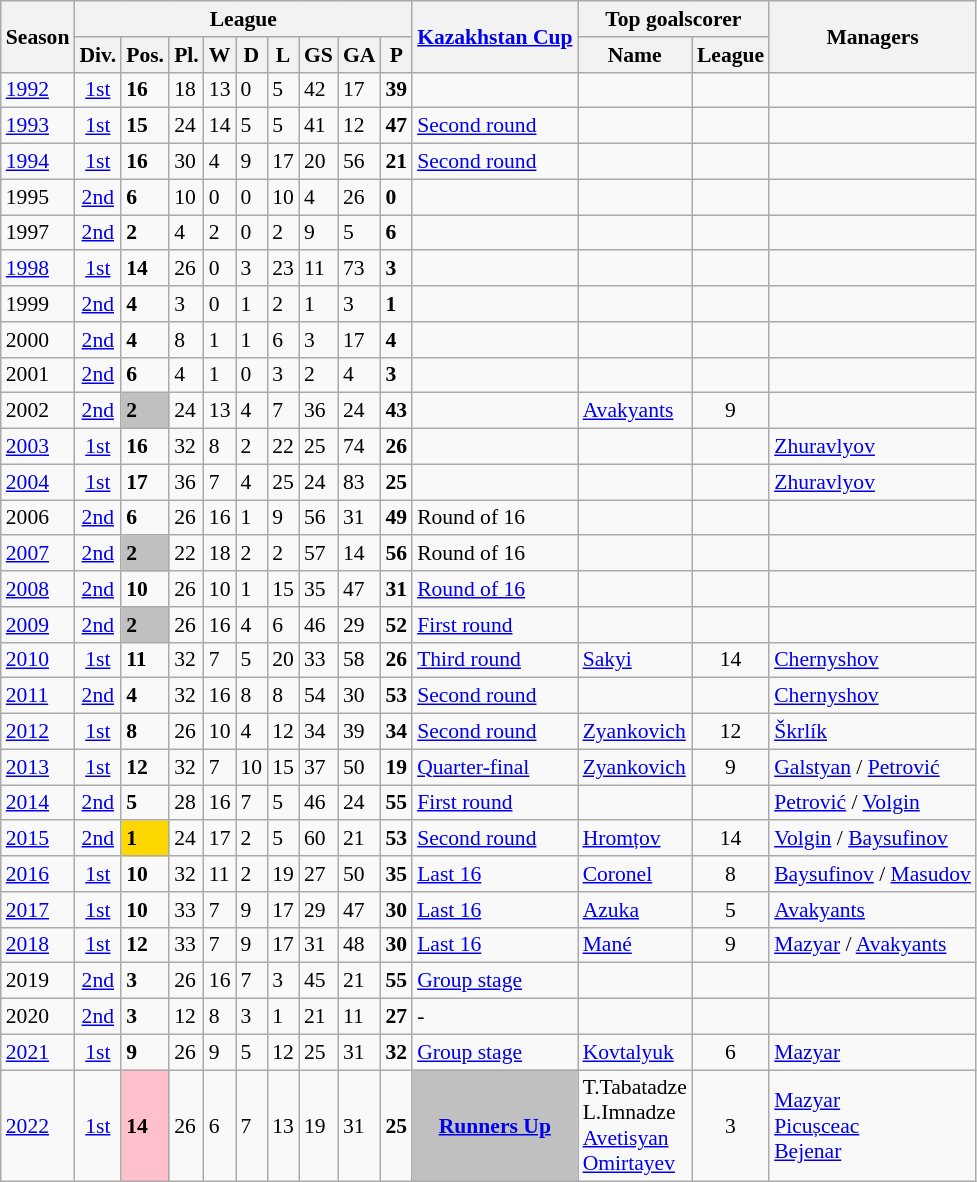<table class="wikitable mw-collapsible mw-collapsed" align=center cellspacing="0" cellpadding="3" style="border:1px solid #AAAAAA;font-size:90%">
<tr style="background:#efefef;">
<th rowspan="2">Season</th>
<th colspan="9">League</th>
<th rowspan="2"><a href='#'>Kazakhstan Cup</a></th>
<th colspan="2">Top goalscorer</th>
<th rowspan="2">Managers</th>
</tr>
<tr>
<th>Div.</th>
<th>Pos.</th>
<th>Pl.</th>
<th>W</th>
<th>D</th>
<th>L</th>
<th>GS</th>
<th>GA</th>
<th>P</th>
<th>Name</th>
<th>League</th>
</tr>
<tr>
<td><a href='#'>1992</a></td>
<td align=center><a href='#'>1st</a></td>
<td><strong>16</strong></td>
<td>18</td>
<td>13</td>
<td>0</td>
<td>5</td>
<td>42</td>
<td>17</td>
<td><strong>39</strong></td>
<td></td>
<td></td>
<td align=center></td>
<td></td>
</tr>
<tr>
<td><a href='#'>1993</a></td>
<td align=center><a href='#'>1st</a></td>
<td><strong>15</strong></td>
<td>24</td>
<td>14</td>
<td>5</td>
<td>5</td>
<td>41</td>
<td>12</td>
<td><strong>47</strong></td>
<td><a href='#'>Second round</a></td>
<td></td>
<td align=center></td>
<td></td>
</tr>
<tr>
<td><a href='#'>1994</a></td>
<td align=center><a href='#'>1st</a></td>
<td><strong>16</strong></td>
<td>30</td>
<td>4</td>
<td>9</td>
<td>17</td>
<td>20</td>
<td>56</td>
<td><strong>21</strong></td>
<td><a href='#'>Second round</a></td>
<td></td>
<td align=center></td>
<td></td>
</tr>
<tr>
<td>1995</td>
<td align=center><a href='#'>2nd</a></td>
<td><strong>6</strong></td>
<td>10</td>
<td>0</td>
<td>0</td>
<td>10</td>
<td>4</td>
<td>26</td>
<td><strong>0</strong></td>
<td></td>
<td></td>
<td align=center></td>
<td></td>
</tr>
<tr>
<td>1997</td>
<td align=center><a href='#'>2nd</a></td>
<td><strong>2</strong></td>
<td>4</td>
<td>2</td>
<td>0</td>
<td>2</td>
<td>9</td>
<td>5</td>
<td><strong>6</strong></td>
<td></td>
<td></td>
<td align=center></td>
<td></td>
</tr>
<tr>
<td><a href='#'>1998</a></td>
<td align=center><a href='#'>1st</a></td>
<td><strong>14</strong></td>
<td>26</td>
<td>0</td>
<td>3</td>
<td>23</td>
<td>11</td>
<td>73</td>
<td><strong>3</strong></td>
<td></td>
<td></td>
<td align=center></td>
<td></td>
</tr>
<tr>
<td>1999</td>
<td align=center><a href='#'>2nd</a></td>
<td><strong>4</strong></td>
<td>3</td>
<td>0</td>
<td>1</td>
<td>2</td>
<td>1</td>
<td>3</td>
<td><strong>1</strong></td>
<td></td>
<td></td>
<td align=center></td>
<td></td>
</tr>
<tr>
<td>2000</td>
<td align=center><a href='#'>2nd</a></td>
<td><strong>4</strong></td>
<td>8</td>
<td>1</td>
<td>1</td>
<td>6</td>
<td>3</td>
<td>17</td>
<td><strong>4</strong></td>
<td></td>
<td></td>
<td align=center></td>
<td></td>
</tr>
<tr>
<td>2001</td>
<td align=center><a href='#'>2nd</a></td>
<td><strong>6</strong></td>
<td>4</td>
<td>1</td>
<td>0</td>
<td>3</td>
<td>2</td>
<td>4</td>
<td><strong>3</strong></td>
<td></td>
<td></td>
<td align=center></td>
<td></td>
</tr>
<tr>
<td>2002</td>
<td align=center><a href='#'>2nd</a></td>
<td style="background:silver;"><strong>2</strong></td>
<td>24</td>
<td>13</td>
<td>4</td>
<td>7</td>
<td>36</td>
<td>24</td>
<td><strong>43</strong></td>
<td></td>
<td> <a href='#'>Avakyants</a></td>
<td align=center>9</td>
<td></td>
</tr>
<tr>
<td><a href='#'>2003</a></td>
<td align=center><a href='#'>1st</a></td>
<td><strong>16</strong></td>
<td>32</td>
<td>8</td>
<td>2</td>
<td>22</td>
<td>25</td>
<td>74</td>
<td><strong>26</strong></td>
<td></td>
<td></td>
<td align=center></td>
<td> <a href='#'>Zhuravlyov</a></td>
</tr>
<tr>
<td><a href='#'>2004</a></td>
<td align=center><a href='#'>1st</a></td>
<td><strong>17</strong></td>
<td>36</td>
<td>7</td>
<td>4</td>
<td>25</td>
<td>24</td>
<td>83</td>
<td><strong>25</strong></td>
<td></td>
<td></td>
<td align=center></td>
<td> <a href='#'>Zhuravlyov</a></td>
</tr>
<tr>
<td>2006</td>
<td align=center><a href='#'>2nd</a></td>
<td><strong>6</strong></td>
<td>26</td>
<td>16</td>
<td>1</td>
<td>9</td>
<td>56</td>
<td>31</td>
<td><strong>49</strong></td>
<td>Round of 16</td>
<td></td>
<td align=center></td>
<td></td>
</tr>
<tr>
<td><a href='#'>2007</a></td>
<td align=center><a href='#'>2nd</a></td>
<td style="background:silver;"><strong>2</strong></td>
<td>22</td>
<td>18</td>
<td>2</td>
<td>2</td>
<td>57</td>
<td>14</td>
<td><strong>56</strong></td>
<td>Round of 16</td>
<td></td>
<td align=center></td>
<td></td>
</tr>
<tr>
<td><a href='#'>2008</a></td>
<td align=center><a href='#'>2nd</a></td>
<td><strong>10</strong></td>
<td>26</td>
<td>10</td>
<td>1</td>
<td>15</td>
<td>35</td>
<td>47</td>
<td><strong>31</strong></td>
<td><a href='#'>Round of 16</a></td>
<td></td>
<td align=center></td>
<td></td>
</tr>
<tr>
<td><a href='#'>2009</a></td>
<td align=center><a href='#'>2nd</a></td>
<td style="background:silver;"><strong>2</strong></td>
<td>26</td>
<td>16</td>
<td>4</td>
<td>6</td>
<td>46</td>
<td>29</td>
<td><strong>52</strong></td>
<td><a href='#'>First round</a></td>
<td></td>
<td align=center></td>
<td></td>
</tr>
<tr>
<td><a href='#'>2010</a></td>
<td align=center><a href='#'>1st</a></td>
<td><strong>11</strong></td>
<td>32</td>
<td>7</td>
<td>5</td>
<td>20</td>
<td>33</td>
<td>58</td>
<td><strong>26</strong></td>
<td><a href='#'>Third round</a></td>
<td> <a href='#'>Sakyi</a></td>
<td align=center>14</td>
<td> <a href='#'>Chernyshov</a></td>
</tr>
<tr>
<td><a href='#'>2011</a></td>
<td align=center><a href='#'>2nd</a></td>
<td><strong>4</strong></td>
<td>32</td>
<td>16</td>
<td>8</td>
<td>8</td>
<td>54</td>
<td>30</td>
<td><strong>53</strong></td>
<td><a href='#'>Second round</a></td>
<td></td>
<td align=center></td>
<td> <a href='#'>Chernyshov</a></td>
</tr>
<tr>
<td><a href='#'>2012</a></td>
<td align=center><a href='#'>1st</a></td>
<td><strong>8</strong></td>
<td>26</td>
<td>10</td>
<td>4</td>
<td>12</td>
<td>34</td>
<td>39</td>
<td><strong>34</strong></td>
<td><a href='#'>Second round</a></td>
<td> <a href='#'>Zyankovich</a></td>
<td align=center>12</td>
<td> <a href='#'>Škrlík</a></td>
</tr>
<tr>
<td><a href='#'>2013</a></td>
<td align=center><a href='#'>1st</a></td>
<td><strong>12</strong></td>
<td>32</td>
<td>7</td>
<td>10</td>
<td>15</td>
<td>37</td>
<td>50</td>
<td><strong>19</strong></td>
<td><a href='#'>Quarter-final</a></td>
<td> <a href='#'>Zyankovich</a></td>
<td align=center>9</td>
<td> <a href='#'>Galstyan</a> /  <a href='#'>Petrović</a></td>
</tr>
<tr>
<td><a href='#'>2014</a></td>
<td align=center><a href='#'>2nd</a></td>
<td><strong>5</strong></td>
<td>28</td>
<td>16</td>
<td>7</td>
<td>5</td>
<td>46</td>
<td>24</td>
<td><strong>55</strong></td>
<td><a href='#'>First round</a></td>
<td></td>
<td align=center></td>
<td> <a href='#'>Petrović</a> /  <a href='#'>Volgin</a></td>
</tr>
<tr>
<td><a href='#'>2015</a></td>
<td align=center><a href='#'>2nd</a></td>
<td style="background:gold;"><strong>1</strong></td>
<td>24</td>
<td>17</td>
<td>2</td>
<td>5</td>
<td>60</td>
<td>21</td>
<td><strong>53</strong></td>
<td><a href='#'>Second round</a></td>
<td> <a href='#'>Hromțov</a></td>
<td align=center>14</td>
<td> <a href='#'>Volgin</a> /  <a href='#'>Baysufinov</a></td>
</tr>
<tr>
<td><a href='#'>2016</a></td>
<td align=center><a href='#'>1st</a></td>
<td><strong>10</strong></td>
<td>32</td>
<td>11</td>
<td>2</td>
<td>19</td>
<td>27</td>
<td>50</td>
<td><strong>35</strong></td>
<td><a href='#'>Last 16</a></td>
<td> <a href='#'>Coronel</a></td>
<td align=center>8</td>
<td> <a href='#'>Baysufinov</a> /  <a href='#'>Masudov</a></td>
</tr>
<tr>
<td><a href='#'>2017</a></td>
<td align=center><a href='#'>1st</a></td>
<td><strong>10</strong></td>
<td>33</td>
<td>7</td>
<td>9</td>
<td>17</td>
<td>29</td>
<td>47</td>
<td><strong>30</strong></td>
<td><a href='#'>Last 16</a></td>
<td> <a href='#'>Azuka</a></td>
<td align=center>5</td>
<td> <a href='#'>Avakyants</a></td>
</tr>
<tr>
<td><a href='#'>2018</a></td>
<td align=center><a href='#'>1st</a></td>
<td><strong>12</strong></td>
<td>33</td>
<td>7</td>
<td>9</td>
<td>17</td>
<td>31</td>
<td>48</td>
<td><strong>30</strong></td>
<td><a href='#'>Last 16</a></td>
<td> <a href='#'>Mané</a></td>
<td align=center>9</td>
<td> <a href='#'>Mazyar</a> /  <a href='#'>Avakyants</a></td>
</tr>
<tr>
<td>2019</td>
<td align=center><a href='#'>2nd</a></td>
<td><strong>3</strong></td>
<td>26</td>
<td>16</td>
<td>7</td>
<td>3</td>
<td>45</td>
<td>21</td>
<td><strong>55</strong></td>
<td><a href='#'>Group stage</a></td>
<td></td>
<td align=center></td>
<td></td>
</tr>
<tr>
<td>2020</td>
<td align=center><a href='#'>2nd</a></td>
<td><strong>3</strong></td>
<td>12</td>
<td>8</td>
<td>3</td>
<td>1</td>
<td>21</td>
<td>11</td>
<td><strong>27</strong></td>
<td>-</td>
<td></td>
<td align=center></td>
<td></td>
</tr>
<tr>
<td><a href='#'>2021</a></td>
<td align=center><a href='#'>1st</a></td>
<td><strong>9</strong></td>
<td>26</td>
<td>9</td>
<td>5</td>
<td>12</td>
<td>25</td>
<td>31</td>
<td><strong>32</strong></td>
<td><a href='#'>Group stage</a></td>
<td> <a href='#'>Kovtalyuk</a></td>
<td align=center>6</td>
<td> <a href='#'>Mazyar</a></td>
</tr>
<tr>
<td><a href='#'>2022</a></td>
<td align=center><a href='#'>1st</a></td>
<td style="background:pink;"><strong>14</strong></td>
<td>26</td>
<td>6</td>
<td>7</td>
<td>13</td>
<td>19</td>
<td>31</td>
<td><strong>25</strong></td>
<td style="text-align:center; background:silver;"><strong><a href='#'>Runners Up</a></strong></td>
<td> T.Tabatadze <br>  L.Imnadze <br>  <a href='#'>Avetisyan</a> <br>  <a href='#'>Omirtayev</a></td>
<td align=center>3</td>
<td> <a href='#'>Mazyar</a> <br>  <a href='#'>Picușceac</a> <br>  <a href='#'>Bejenar</a></td>
</tr>
</table>
